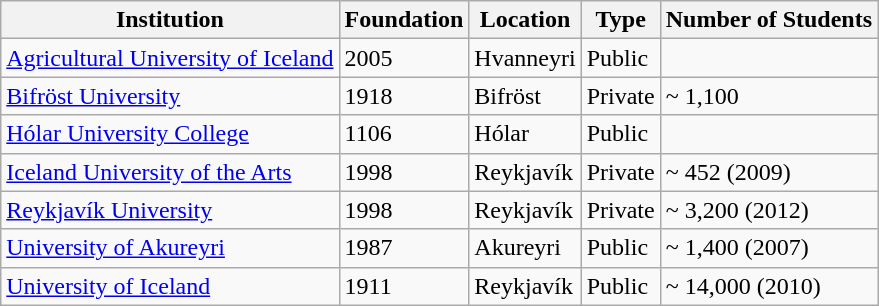<table class="wikitable sortable">
<tr>
<th>Institution</th>
<th>Foundation</th>
<th>Location</th>
<th>Type</th>
<th>Number of Students</th>
</tr>
<tr>
<td><a href='#'>Agricultural University of Iceland</a></td>
<td>2005</td>
<td>Hvanneyri</td>
<td>Public</td>
<td></td>
</tr>
<tr>
<td><a href='#'>Bifröst University</a></td>
<td>1918</td>
<td>Bifröst</td>
<td>Private</td>
<td>~ 1,100</td>
</tr>
<tr>
<td><a href='#'>Hólar University College</a></td>
<td>1106</td>
<td>Hólar</td>
<td>Public</td>
<td></td>
</tr>
<tr>
<td><a href='#'>Iceland University of the Arts</a></td>
<td>1998</td>
<td>Reykjavík</td>
<td>Private</td>
<td>~ 452 (2009)</td>
</tr>
<tr>
<td><a href='#'>Reykjavík University</a></td>
<td>1998</td>
<td>Reykjavík</td>
<td>Private</td>
<td>~ 3,200 (2012)</td>
</tr>
<tr>
<td><a href='#'>University of Akureyri</a></td>
<td>1987</td>
<td>Akureyri</td>
<td>Public</td>
<td>~ 1,400 (2007)</td>
</tr>
<tr>
<td><a href='#'>University of Iceland</a></td>
<td>1911</td>
<td>Reykjavík</td>
<td>Public</td>
<td>~ 14,000 (2010)</td>
</tr>
</table>
